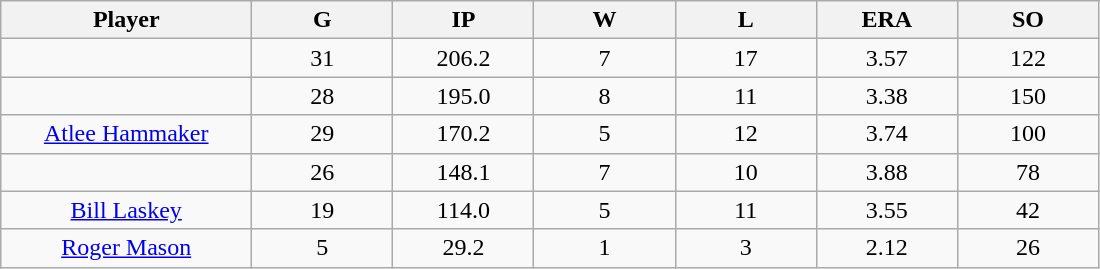<table class="wikitable sortable">
<tr>
<th bgcolor="#DDDDFF" width="16%">Player</th>
<th bgcolor="#DDDDFF" width="9%">G</th>
<th bgcolor="#DDDDFF" width="9%">IP</th>
<th bgcolor="#DDDDFF" width="9%">W</th>
<th bgcolor="#DDDDFF" width="9%">L</th>
<th bgcolor="#DDDDFF" width="9%">ERA</th>
<th bgcolor="#DDDDFF" width="9%">SO</th>
</tr>
<tr align="center">
<td></td>
<td>31</td>
<td>206.2</td>
<td>7</td>
<td>17</td>
<td>3.57</td>
<td>122</td>
</tr>
<tr align="center">
<td></td>
<td>28</td>
<td>195.0</td>
<td>8</td>
<td>11</td>
<td>3.38</td>
<td>150</td>
</tr>
<tr align="center">
<td><a href='#'>Atlee Hammaker</a></td>
<td>29</td>
<td>170.2</td>
<td>5</td>
<td>12</td>
<td>3.74</td>
<td>100</td>
</tr>
<tr align=center>
<td></td>
<td>26</td>
<td>148.1</td>
<td>7</td>
<td>10</td>
<td>3.88</td>
<td>78</td>
</tr>
<tr align="center">
<td><a href='#'>Bill Laskey</a></td>
<td>19</td>
<td>114.0</td>
<td>5</td>
<td>11</td>
<td>3.55</td>
<td>42</td>
</tr>
<tr align=center>
<td><a href='#'>Roger Mason</a></td>
<td>5</td>
<td>29.2</td>
<td>1</td>
<td>3</td>
<td>2.12</td>
<td>26</td>
</tr>
</table>
